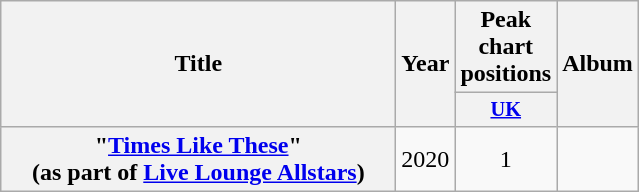<table class="wikitable plainrowheaders" style="text-align:center;">
<tr>
<th scope="col" rowspan="2" style="width:16em;">Title</th>
<th scope="col" rowspan="2" style="width:1em;">Year</th>
<th scope="col" colspan="1">Peak chart positions</th>
<th scope="col" rowspan="2">Album</th>
</tr>
<tr>
<th scope="col" style="width:3em;font-size:85%;"><a href='#'>UK</a><br></th>
</tr>
<tr>
<th scope="row">"<a href='#'>Times Like These</a>"<br><span>(as part of <a href='#'>Live Lounge Allstars</a>)</span></th>
<td>2020</td>
<td>1</td>
<td></td>
</tr>
</table>
